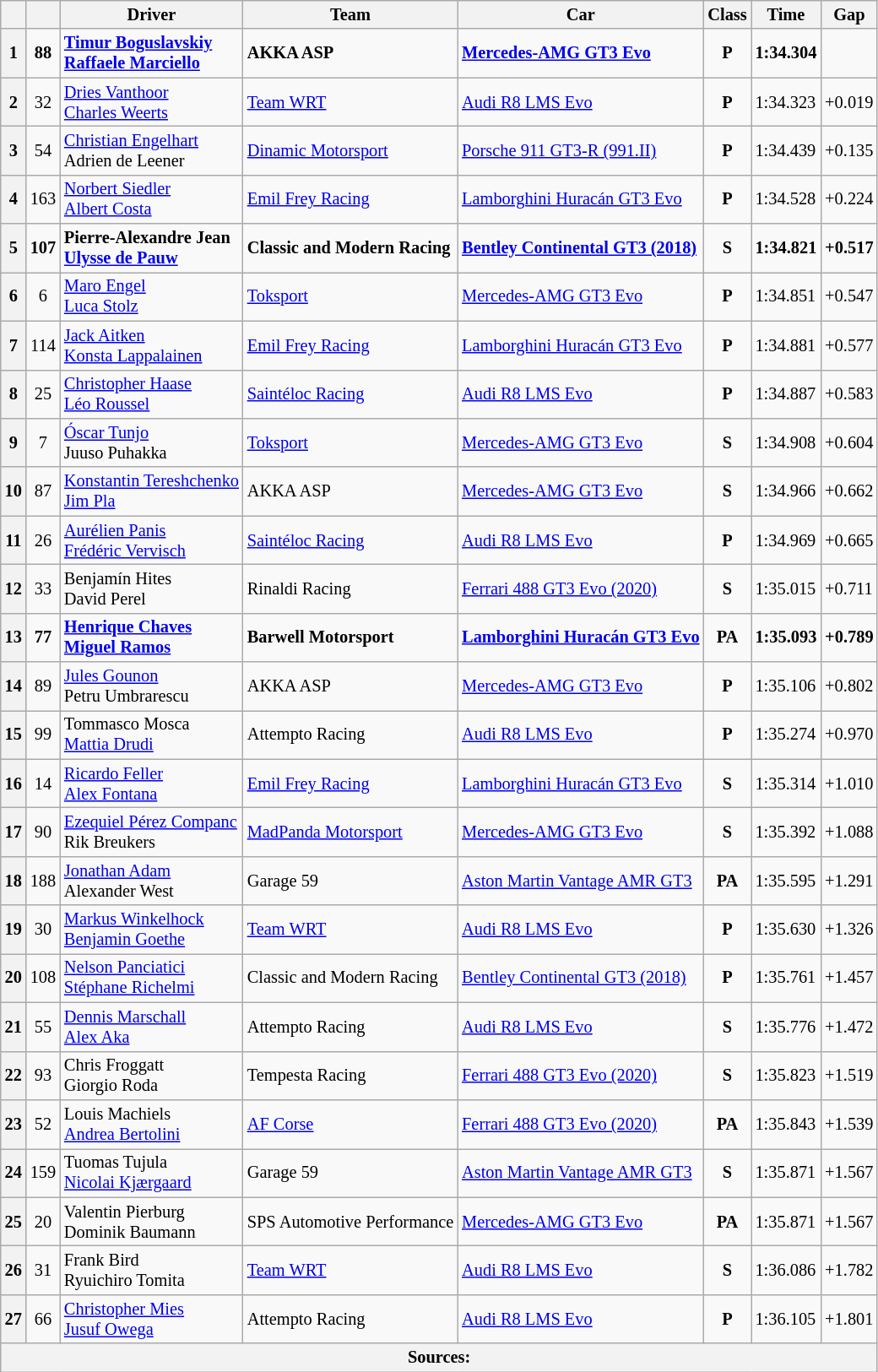<table class="wikitable" style="font-size: 85%">
<tr>
<th></th>
<th></th>
<th>Driver</th>
<th>Team</th>
<th>Car</th>
<th>Class</th>
<th>Time</th>
<th>Gap</th>
</tr>
<tr style="font-weight:bold">
<th>1</th>
<td align=center>88</td>
<td> <a href='#'>Timur Boguslavskiy</a><br> <a href='#'>Raffaele Marciello</a></td>
<td> AKKA ASP</td>
<td><a href='#'>Mercedes-AMG GT3 Evo</a></td>
<td align=center><strong><span>P</span></strong></td>
<td>1:34.304</td>
<td></td>
</tr>
<tr>
<th>2</th>
<td align=center>32</td>
<td> <a href='#'>Dries Vanthoor</a><br> <a href='#'>Charles Weerts</a></td>
<td> <a href='#'>Team WRT</a></td>
<td><a href='#'>Audi R8 LMS Evo</a></td>
<td align=center><strong><span>P</span></strong></td>
<td>1:34.323</td>
<td>+0.019</td>
</tr>
<tr>
<th>3</th>
<td align=center>54</td>
<td> <a href='#'>Christian Engelhart</a><br> Adrien de Leener</td>
<td> <a href='#'>Dinamic Motorsport</a></td>
<td><a href='#'>Porsche 911 GT3-R (991.II)</a></td>
<td align=center><strong><span>P</span></strong></td>
<td>1:34.439</td>
<td>+0.135</td>
</tr>
<tr>
<th>4</th>
<td align=center>163</td>
<td> <a href='#'>Norbert Siedler</a><br> <a href='#'>Albert Costa</a></td>
<td> <a href='#'>Emil Frey Racing</a></td>
<td><a href='#'>Lamborghini Huracán GT3 Evo</a></td>
<td align=center><strong><span>P</span></strong></td>
<td>1:34.528</td>
<td>+0.224</td>
</tr>
<tr style="font-weight:bold">
<th>5</th>
<td align=center>107</td>
<td> Pierre-Alexandre Jean<br> <a href='#'>Ulysse de Pauw</a></td>
<td> Classic and Modern Racing</td>
<td><a href='#'>Bentley Continental GT3 (2018)</a></td>
<td align=center><strong><span>S</span></strong></td>
<td>1:34.821</td>
<td>+0.517</td>
</tr>
<tr>
<th>6</th>
<td align=center>6</td>
<td> <a href='#'>Maro Engel</a><br> <a href='#'>Luca Stolz</a></td>
<td> <a href='#'>Toksport</a></td>
<td><a href='#'>Mercedes-AMG GT3 Evo</a></td>
<td align=center><strong><span>P</span></strong></td>
<td>1:34.851</td>
<td>+0.547</td>
</tr>
<tr>
<th>7</th>
<td align=center>114</td>
<td> <a href='#'>Jack Aitken</a><br> <a href='#'>Konsta Lappalainen</a></td>
<td> <a href='#'>Emil Frey Racing</a></td>
<td><a href='#'>Lamborghini Huracán GT3 Evo</a></td>
<td align=center><strong><span>P</span></strong></td>
<td>1:34.881</td>
<td>+0.577</td>
</tr>
<tr>
<th>8</th>
<td align=center>25</td>
<td> <a href='#'>Christopher Haase</a><br> <a href='#'>Léo Roussel</a></td>
<td> <a href='#'>Saintéloc Racing</a></td>
<td><a href='#'>Audi R8 LMS Evo</a></td>
<td align=center><strong><span>P</span></strong></td>
<td>1:34.887</td>
<td>+0.583</td>
</tr>
<tr>
<th>9</th>
<td align=center>7</td>
<td> <a href='#'>Óscar Tunjo</a><br> Juuso Puhakka</td>
<td> <a href='#'>Toksport</a></td>
<td><a href='#'>Mercedes-AMG GT3 Evo</a></td>
<td align=center><strong><span>S</span></strong></td>
<td>1:34.908</td>
<td>+0.604</td>
</tr>
<tr>
<th>10</th>
<td align=center>87</td>
<td> <a href='#'>Konstantin Tereshchenko</a><br> <a href='#'>Jim Pla</a></td>
<td> AKKA ASP</td>
<td><a href='#'>Mercedes-AMG GT3 Evo</a></td>
<td align=center><strong><span>S</span></strong></td>
<td>1:34.966</td>
<td>+0.662</td>
</tr>
<tr>
<th>11</th>
<td align=center>26</td>
<td> <a href='#'>Aurélien Panis</a><br> <a href='#'>Frédéric Vervisch</a></td>
<td> <a href='#'>Saintéloc Racing</a></td>
<td><a href='#'>Audi R8 LMS Evo</a></td>
<td align=center><strong><span>P</span></strong></td>
<td>1:34.969</td>
<td>+0.665</td>
</tr>
<tr>
<th>12</th>
<td align=center>33</td>
<td> Benjamín Hites<br> David Perel</td>
<td> Rinaldi Racing</td>
<td><a href='#'>Ferrari 488 GT3 Evo (2020)</a></td>
<td align=center><strong><span>S</span></strong></td>
<td>1:35.015</td>
<td>+0.711</td>
</tr>
<tr style="font-weight:bold">
<th>13</th>
<td align=center>77</td>
<td> <a href='#'>Henrique Chaves</a><br> <a href='#'>Miguel Ramos</a></td>
<td> Barwell Motorsport</td>
<td><a href='#'>Lamborghini Huracán GT3 Evo</a></td>
<td align=center><strong><span>PA</span></strong></td>
<td>1:35.093</td>
<td>+0.789</td>
</tr>
<tr>
<th>14</th>
<td align=center>89</td>
<td> <a href='#'>Jules Gounon</a><br> Petru Umbrarescu</td>
<td> AKKA ASP</td>
<td><a href='#'>Mercedes-AMG GT3 Evo</a></td>
<td align=center><strong><span>P</span></strong></td>
<td>1:35.106</td>
<td>+0.802</td>
</tr>
<tr>
<th>15</th>
<td align=center>99</td>
<td> Tommasco Mosca<br> <a href='#'>Mattia Drudi</a></td>
<td> Attempto Racing</td>
<td><a href='#'>Audi R8 LMS Evo</a></td>
<td align=center><strong><span>P</span></strong></td>
<td>1:35.274</td>
<td>+0.970</td>
</tr>
<tr>
<th>16</th>
<td align=center>14</td>
<td> <a href='#'>Ricardo Feller</a><br> <a href='#'>Alex Fontana</a></td>
<td> <a href='#'>Emil Frey Racing</a></td>
<td><a href='#'>Lamborghini Huracán GT3 Evo</a></td>
<td align=center><strong><span>S</span></strong></td>
<td>1:35.314</td>
<td>+1.010</td>
</tr>
<tr>
<th>17</th>
<td align=center>90</td>
<td> <a href='#'>Ezequiel Pérez Companc</a><br> Rik Breukers</td>
<td> <a href='#'>MadPanda Motorsport</a></td>
<td><a href='#'>Mercedes-AMG GT3 Evo</a></td>
<td align=center><strong><span>S</span></strong></td>
<td>1:35.392</td>
<td>+1.088</td>
</tr>
<tr>
<th>18</th>
<td align=center>188</td>
<td> <a href='#'>Jonathan Adam</a><br> Alexander West</td>
<td> Garage 59</td>
<td><a href='#'>Aston Martin Vantage AMR GT3</a></td>
<td align=center><strong><span>PA</span></strong></td>
<td>1:35.595</td>
<td>+1.291</td>
</tr>
<tr>
<th>19</th>
<td align=center>30</td>
<td> <a href='#'>Markus Winkelhock</a><br> <a href='#'>Benjamin Goethe</a></td>
<td> <a href='#'>Team WRT</a></td>
<td><a href='#'>Audi R8 LMS Evo</a></td>
<td align=center><strong><span>P</span></strong></td>
<td>1:35.630</td>
<td>+1.326</td>
</tr>
<tr>
<th>20</th>
<td align=center>108</td>
<td> <a href='#'>Nelson Panciatici</a><br> <a href='#'>Stéphane Richelmi</a></td>
<td> Classic and Modern Racing</td>
<td><a href='#'>Bentley Continental GT3 (2018)</a></td>
<td align=center><strong><span>P</span></strong></td>
<td>1:35.761</td>
<td>+1.457</td>
</tr>
<tr>
<th>21</th>
<td align=center>55</td>
<td> <a href='#'>Dennis Marschall</a><br> <a href='#'>Alex Aka</a></td>
<td> Attempto Racing</td>
<td><a href='#'>Audi R8 LMS Evo</a></td>
<td align=center><strong><span>S</span></strong></td>
<td>1:35.776</td>
<td>+1.472</td>
</tr>
<tr>
<th>22</th>
<td align=center>93</td>
<td> Chris Froggatt<br> Giorgio Roda</td>
<td> Tempesta Racing</td>
<td><a href='#'>Ferrari 488 GT3 Evo (2020)</a></td>
<td align=center><strong><span>S</span></strong></td>
<td>1:35.823</td>
<td>+1.519</td>
</tr>
<tr>
<th>23</th>
<td align=center>52</td>
<td> Louis Machiels<br> <a href='#'>Andrea Bertolini</a></td>
<td> <a href='#'>AF Corse</a></td>
<td><a href='#'>Ferrari 488 GT3 Evo (2020)</a></td>
<td align=center><strong><span>PA</span></strong></td>
<td>1:35.843</td>
<td>+1.539</td>
</tr>
<tr>
<th>24</th>
<td align=center>159</td>
<td> Tuomas Tujula<br> <a href='#'>Nicolai Kjærgaard</a></td>
<td> Garage 59</td>
<td><a href='#'>Aston Martin Vantage AMR GT3</a></td>
<td align=center><strong><span>S</span></strong></td>
<td>1:35.871</td>
<td>+1.567</td>
</tr>
<tr>
<th>25</th>
<td align=center>20</td>
<td> Valentin Pierburg<br> Dominik Baumann</td>
<td> SPS Automotive Performance</td>
<td><a href='#'>Mercedes-AMG GT3 Evo</a></td>
<td align=center><strong><span>PA</span></strong></td>
<td>1:35.871</td>
<td>+1.567</td>
</tr>
<tr>
<th>26</th>
<td align=center>31</td>
<td> Frank Bird<br> Ryuichiro Tomita</td>
<td> <a href='#'>Team WRT</a></td>
<td><a href='#'>Audi R8 LMS Evo</a></td>
<td align=center><strong><span>S</span></strong></td>
<td>1:36.086</td>
<td>+1.782</td>
</tr>
<tr>
<th>27</th>
<td align=center>66</td>
<td> <a href='#'>Christopher Mies</a><br> <a href='#'>Jusuf Owega</a></td>
<td> Attempto Racing</td>
<td><a href='#'>Audi R8 LMS Evo</a></td>
<td align=center><strong><span>P</span></strong></td>
<td>1:36.105</td>
<td>+1.801</td>
</tr>
<tr>
<th colspan=8>Sources:</th>
</tr>
</table>
